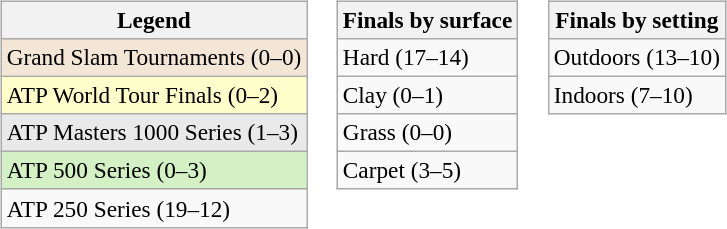<table>
<tr valign=top>
<td><br><table class=wikitable style=font-size:97%>
<tr>
<th>Legend</th>
</tr>
<tr style="background:#f3e6d7;">
<td>Grand Slam Tournaments (0–0)</td>
</tr>
<tr style="background:#ffc;">
<td>ATP World Tour Finals (0–2)</td>
</tr>
<tr style="background:#e9e9e9;">
<td>ATP Masters 1000 Series (1–3)</td>
</tr>
<tr style="background:#d4f1c5;">
<td>ATP 500 Series (0–3)</td>
</tr>
<tr>
<td>ATP 250 Series (19–12)</td>
</tr>
</table>
</td>
<td><br><table class=wikitable style=font-size:97%>
<tr>
<th>Finals by surface</th>
</tr>
<tr>
<td>Hard (17–14)</td>
</tr>
<tr>
<td>Clay (0–1)</td>
</tr>
<tr>
<td>Grass (0–0)</td>
</tr>
<tr>
<td>Carpet (3–5)</td>
</tr>
</table>
</td>
<td><br><table class=wikitable style=font-size:97%>
<tr>
<th>Finals by setting</th>
</tr>
<tr>
<td>Outdoors (13–10)</td>
</tr>
<tr>
<td>Indoors (7–10)</td>
</tr>
</table>
</td>
</tr>
</table>
